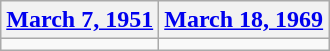<table class=wikitable>
<tr>
<th><a href='#'>March 7, 1951</a></th>
<th><a href='#'>March 18, 1969</a></th>
</tr>
<tr>
<td></td>
<td></td>
</tr>
</table>
